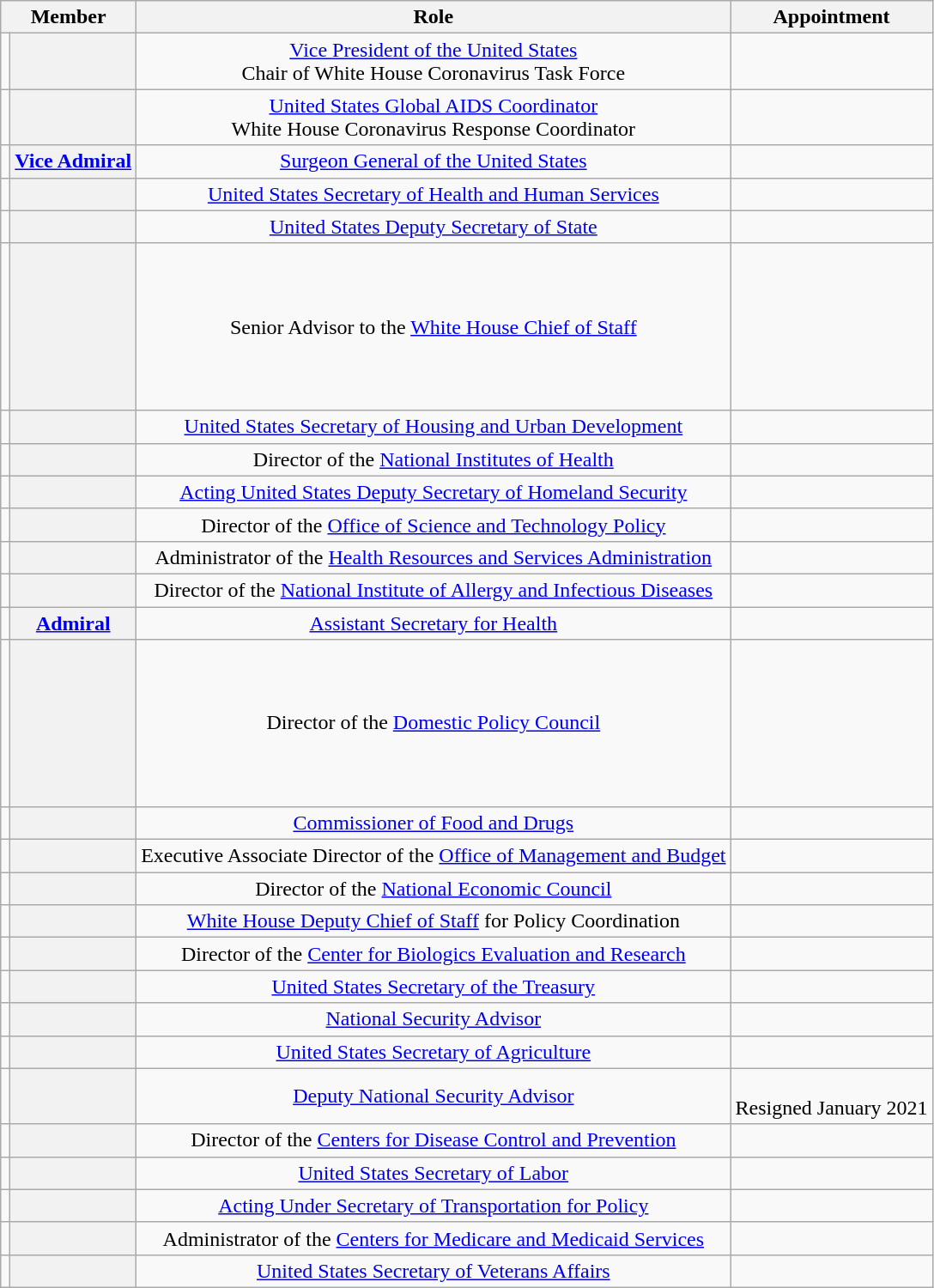<table class="wikitable sortable plainrowheaders" style="text-align:center">
<tr>
<th scope="col" colspan="2">Member</th>
<th scope="col">Role</th>
<th scope="col">Appointment</th>
</tr>
<tr>
<td data-sort-value="Pence, Mike"></td>
<th scope="row" style="text-align:center"></th>
<td><a href='#'>Vice President of the United States</a><br>Chair of White House Coronavirus Task Force</td>
<td></td>
</tr>
<tr>
<td data-sort-value="Birx, Deborah"></td>
<th scope="row" style="text-align:center"></th>
<td><a href='#'>United States Global AIDS Coordinator</a><br>White House Coronavirus Response Coordinator</td>
<td></td>
</tr>
<tr>
<td data-sort-value="Adams, Jerome"></td>
<th scope="row" style="text-align:center"><a href='#'>Vice Admiral</a><br></th>
<td><a href='#'>Surgeon General of the United States</a></td>
<td></td>
</tr>
<tr>
<td data-sort-value="Azar, Alex"></td>
<th scope="row" style="text-align:center"></th>
<td><a href='#'>United States Secretary of Health and Human Services</a></td>
<td></td>
</tr>
<tr>
<td data-sort-value="Biegun, Stephen"></td>
<th scope="row" style="text-align:center"></th>
<td><a href='#'>United States Deputy Secretary of State</a></td>
<td></td>
</tr>
<tr style="height: 130px;">
<td data-sort-value="Blair, Robert" style="text-align: center;"></td>
<th scope="row" style="text-align:center"></th>
<td>Senior Advisor to the <a href='#'>White House Chief of Staff</a></td>
<td></td>
</tr>
<tr>
<td data-sort-value="Carson, Ben"></td>
<th scope="row" style="text-align:center"></th>
<td><a href='#'>United States Secretary of Housing and Urban Development</a></td>
<td></td>
</tr>
<tr>
<td data-sort-value="Collins, Francis"></td>
<th scope="row" style="text-align:center"></th>
<td>Director of the <a href='#'>National Institutes of Health</a></td>
<td></td>
</tr>
<tr>
<td data-sort-value="Cuccinelli, Ken"></td>
<th scope="row" style="text-align:center"></th>
<td><a href='#'>Acting United States Deputy Secretary of Homeland Security</a></td>
<td></td>
</tr>
<tr>
<td data-sort-value="Drogemeier, Kelvin"></td>
<th scope="row" style="text-align:center"></th>
<td>Director of the <a href='#'>Office of Science and Technology Policy</a></td>
<td></td>
</tr>
<tr>
<td data-sort-value="Engels, Thomas"></td>
<th scope="row" style="text-align:center"></th>
<td>Administrator of the <a href='#'>Health Resources and Services Administration</a></td>
<td></td>
</tr>
<tr>
<td data-sort-value="Fauci, Anthony"></td>
<th scope="row" style="text-align:center"></th>
<td>Director of the <a href='#'>National Institute of Allergy and Infectious Diseases</a></td>
<td></td>
</tr>
<tr>
<td data-sort-value="Giroir, Brett"></td>
<th scope="row" style="text-align:center"><a href='#'>Admiral</a><br></th>
<td><a href='#'>Assistant Secretary for Health</a></td>
<td></td>
</tr>
<tr style="height: 130px;">
<td data-sort-value="Grogan, Joe" style="text-align: center;"></td>
<th scope="row" style="text-align:center"></th>
<td>Director of the <a href='#'>Domestic Policy Council</a></td>
<td></td>
</tr>
<tr>
<td data-sort-value="Hahn, Stephen"></td>
<th scope="row" style="text-align:center"></th>
<td><a href='#'>Commissioner of Food and Drugs</a></td>
<td></td>
</tr>
<tr>
<td data-sort-value="Kan, Derek"></td>
<th scope="row" style="text-align:center"></th>
<td>Executive Associate Director of the <a href='#'>Office of Management and Budget</a></td>
<td></td>
</tr>
<tr>
<td data-sort-value="Kudlow, Larry"></td>
<th scope="row" style="text-align:center"></th>
<td>Director of the <a href='#'>National Economic Council</a></td>
<td></td>
</tr>
<tr>
<td data-sort-value="Liddell, Chris"></td>
<th scope="row" style="text-align:center"></th>
<td><a href='#'>White House Deputy Chief of Staff</a> for Policy Coordination</td>
<td></td>
</tr>
<tr>
<td data-sort-value="Marks, Peter"></td>
<th scope="row" style="text-align:center"></th>
<td>Director of the <a href='#'>Center for Biologics Evaluation and Research</a></td>
<td></td>
</tr>
<tr>
<td data-sort-value="Mnuchin, Steven"></td>
<th scope="row" style="text-align:center"></th>
<td><a href='#'>United States Secretary of the Treasury</a></td>
<td></td>
</tr>
<tr>
<td data-sort-value="O'Brien, Robert"></td>
<th scope="row" style="text-align:center"></th>
<td><a href='#'>National Security Advisor</a></td>
<td></td>
</tr>
<tr>
<td data-sort-value="Perdue, Sonny"></td>
<th scope="row" style="text-align:center"></th>
<td><a href='#'>United States Secretary of Agriculture</a></td>
<td></td>
</tr>
<tr>
<td data-sort-value="Pottinger, Matthew"></td>
<th scope="row" style="text-align:center"></th>
<td><a href='#'>Deputy National Security Advisor</a></td>
<td><br>Resigned January 2021</td>
</tr>
<tr>
<td data-sort-value="Redfield, Robert"></td>
<th scope="row" style="text-align:center"></th>
<td>Director of the <a href='#'>Centers for Disease Control and Prevention</a></td>
<td></td>
</tr>
<tr>
<td data-sort-value="Scalia, Eugene"></td>
<th scope="row" style="text-align:center"></th>
<td><a href='#'>United States Secretary of Labor</a></td>
<td></td>
</tr>
<tr>
<td data-sort-value="Szabat, Joel"></td>
<th scope="row" style="text-align:center"></th>
<td><a href='#'>Acting Under Secretary of Transportation for Policy</a></td>
<td></td>
</tr>
<tr>
<td data-sort-value="Verma, Seema"></td>
<th scope="row" style="text-align:center"></th>
<td>Administrator of the <a href='#'>Centers for Medicare and Medicaid Services</a></td>
<td></td>
</tr>
<tr>
<td data-sort-value="Wilkie, Robert"></td>
<th scope="row" style="text-align:center"></th>
<td><a href='#'>United States Secretary of Veterans Affairs</a></td>
<td></td>
</tr>
</table>
